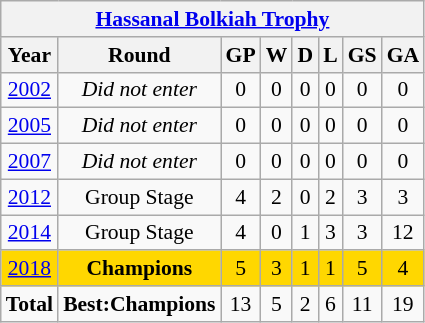<table class="wikitable" style="text-align: center;font-size:90%;">
<tr>
<th colspan=8> <a href='#'>Hassanal Bolkiah Trophy</a> </th>
</tr>
<tr>
<th>Year</th>
<th>Round</th>
<th>GP</th>
<th>W</th>
<th>D</th>
<th>L</th>
<th>GS</th>
<th>GA</th>
</tr>
<tr>
<td><a href='#'>2002</a></td>
<td><em>Did not enter</em></td>
<td>0</td>
<td>0</td>
<td>0</td>
<td>0</td>
<td>0</td>
<td>0</td>
</tr>
<tr>
<td><a href='#'>2005</a></td>
<td><em>Did not enter</em></td>
<td>0</td>
<td>0</td>
<td>0</td>
<td>0</td>
<td>0</td>
<td>0</td>
</tr>
<tr>
<td><a href='#'>2007</a></td>
<td><em>Did not enter</em></td>
<td>0</td>
<td>0</td>
<td>0</td>
<td>0</td>
<td>0</td>
<td>0</td>
</tr>
<tr>
<td><a href='#'>2012</a></td>
<td>Group Stage</td>
<td>4</td>
<td>2</td>
<td>0</td>
<td>2</td>
<td>3</td>
<td>3</td>
</tr>
<tr>
<td><a href='#'>2014</a></td>
<td>Group Stage</td>
<td>4</td>
<td>0</td>
<td>1</td>
<td>3</td>
<td>3</td>
<td>12</td>
</tr>
<tr bgcolor=gold>
<td><a href='#'>2018</a></td>
<td><strong>Champions</strong></td>
<td>5</td>
<td>3</td>
<td>1</td>
<td>1</td>
<td>5</td>
<td>4</td>
</tr>
<tr>
<td><strong>Total</strong></td>
<td><strong>Best:Champions</strong></td>
<td>13</td>
<td>5</td>
<td>2</td>
<td>6</td>
<td>11</td>
<td>19</td>
</tr>
</table>
